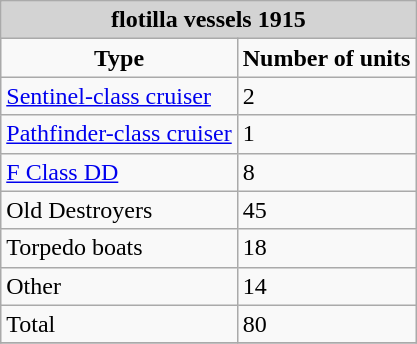<table class="wikitable" align="center" style="margin-left: 1em;" style="font-size: 80%;">
<tr>
<td colspan="2" align="center" cellspacing="0" style="background:lightgrey; color:black"><strong>flotilla vessels 1915</strong></td>
</tr>
<tr>
<td align=center rowspan=1><strong>Type</strong></td>
<td align=center rowspan=1><strong>Number of units</strong></td>
</tr>
<tr>
<td><a href='#'>Sentinel-class cruiser</a></td>
<td>2</td>
</tr>
<tr>
<td><a href='#'>Pathfinder-class cruiser</a></td>
<td>1</td>
</tr>
<tr>
<td><a href='#'>F Class DD</a></td>
<td>8</td>
</tr>
<tr>
<td>Old Destroyers</td>
<td>45</td>
</tr>
<tr>
<td>Torpedo boats</td>
<td>18</td>
</tr>
<tr>
<td>Other</td>
<td>14</td>
</tr>
<tr>
<td>Total</td>
<td>80</td>
</tr>
<tr>
</tr>
</table>
